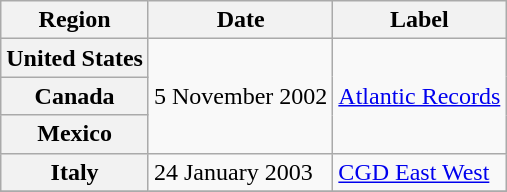<table class="wikitable plainrowheaders">
<tr>
<th>Region</th>
<th>Date</th>
<th>Label</th>
</tr>
<tr>
<th scope="row">United States</th>
<td rowspan="3">5 November 2002</td>
<td rowspan="3"><a href='#'>Atlantic Records</a></td>
</tr>
<tr>
<th scope="row">Canada</th>
</tr>
<tr>
<th scope="row">Mexico</th>
</tr>
<tr>
<th scope="row">Italy</th>
<td>24 January 2003</td>
<td><a href='#'>CGD East West</a></td>
</tr>
<tr>
</tr>
</table>
